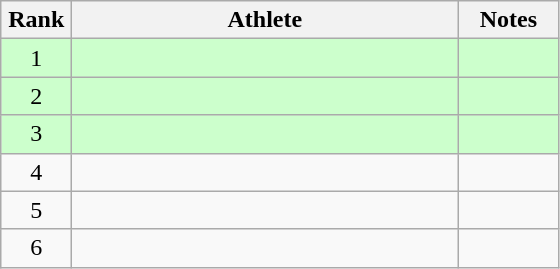<table class=wikitable style="text-align:center">
<tr>
<th width=40>Rank</th>
<th width=250>Athlete</th>
<th width=60>Notes</th>
</tr>
<tr bgcolor="ccffcc">
<td>1</td>
<td align=left></td>
<td></td>
</tr>
<tr bgcolor="ccffcc">
<td>2</td>
<td align=left></td>
<td></td>
</tr>
<tr bgcolor="ccffcc">
<td>3</td>
<td align=left></td>
<td></td>
</tr>
<tr>
<td>4</td>
<td align=left></td>
<td></td>
</tr>
<tr>
<td>5</td>
<td align=left></td>
<td></td>
</tr>
<tr>
<td>6</td>
<td align=left></td>
<td></td>
</tr>
</table>
